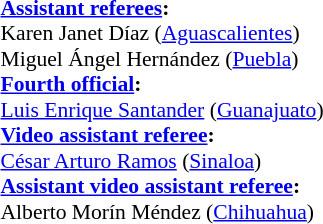<table width=100% style="font-size:90%">
<tr>
<td><br><strong><a href='#'>Assistant referees</a>:</strong>
<br>Karen Janet Díaz (<a href='#'>Aguascalientes</a>)
<br>Miguel Ángel Hernández (<a href='#'>Puebla</a>)
<br><strong><a href='#'>Fourth official</a>:</strong>
<br><a href='#'>Luis Enrique Santander</a> (<a href='#'>Guanajuato</a>)
<br><strong><a href='#'>Video assistant referee</a>:</strong>
<br><a href='#'>César Arturo Ramos</a> (<a href='#'>Sinaloa</a>)
<br><strong><a href='#'>Assistant video assistant referee</a>:</strong>
<br>Alberto Morín Méndez (<a href='#'>Chihuahua</a>)</td>
</tr>
</table>
